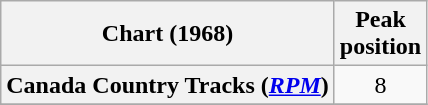<table class="wikitable sortable plainrowheaders" style="text-align:center">
<tr>
<th scope="col">Chart (1968)</th>
<th scope="col">Peak<br>position</th>
</tr>
<tr>
<th scope="row">Canada Country Tracks (<em><a href='#'>RPM</a></em>)</th>
<td align="center">8</td>
</tr>
<tr>
</tr>
</table>
